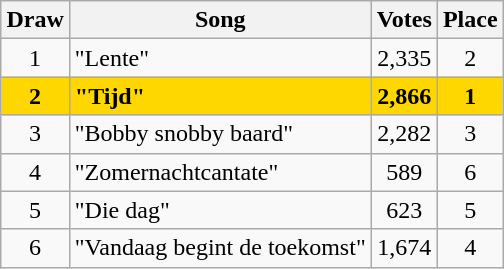<table class="sortable wikitable" style="margin: 1em auto 1em auto; text-align:center">
<tr>
<th>Draw</th>
<th>Song</th>
<th>Votes</th>
<th>Place</th>
</tr>
<tr>
<td>1</td>
<td align="left">"Lente"</td>
<td>2,335</td>
<td>2</td>
</tr>
<tr style="font-weight:bold; background:gold;">
<td>2</td>
<td align="left">"Tijd"</td>
<td>2,866</td>
<td>1</td>
</tr>
<tr>
<td>3</td>
<td align="left">"Bobby snobby baard"</td>
<td>2,282</td>
<td>3</td>
</tr>
<tr>
<td>4</td>
<td align="left">"Zomernachtcantate"</td>
<td>589</td>
<td>6</td>
</tr>
<tr>
<td>5</td>
<td align="left">"Die dag"</td>
<td>623</td>
<td>5</td>
</tr>
<tr>
<td>6</td>
<td align="left">"Vandaag begint de toekomst"</td>
<td>1,674</td>
<td>4</td>
</tr>
</table>
